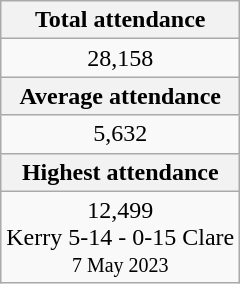<table class=wikitable>
<tr>
<th colspan=3 align=center>Total attendance</th>
</tr>
<tr>
<td colspan=3 align=center>28,158</td>
</tr>
<tr>
<th colspan=3 align=center>Average attendance</th>
</tr>
<tr>
<td colspan=3 align=center>5,632</td>
</tr>
<tr>
<th colspan=3 align=center>Highest attendance</th>
</tr>
<tr>
<td colspan=3 align=center>12,499 <br> Kerry 5-14 - 0-15 Clare <br> <small>7 May 2023</small></td>
</tr>
</table>
